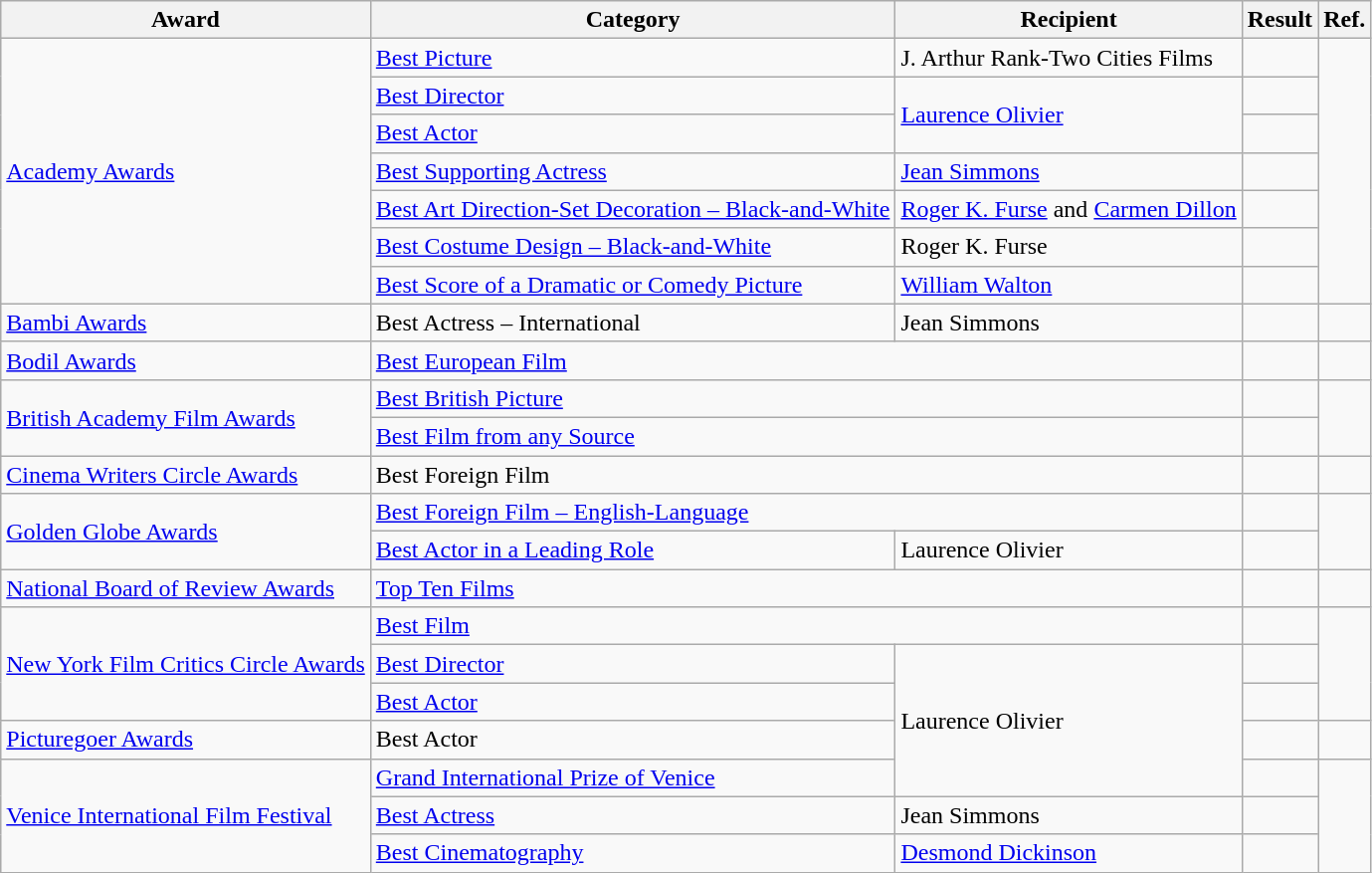<table class="wikitable plainrowheaders">
<tr>
<th>Award</th>
<th>Category</th>
<th>Recipient</th>
<th>Result</th>
<th>Ref.</th>
</tr>
<tr>
<td rowspan="7"><a href='#'>Academy Awards</a></td>
<td><a href='#'>Best Picture</a></td>
<td>J. Arthur Rank-Two Cities Films</td>
<td></td>
<td align="center" rowspan="7"> <br> </td>
</tr>
<tr>
<td><a href='#'>Best Director</a></td>
<td rowspan="2"><a href='#'>Laurence Olivier</a></td>
<td></td>
</tr>
<tr>
<td><a href='#'>Best Actor</a></td>
<td></td>
</tr>
<tr>
<td><a href='#'>Best Supporting Actress</a></td>
<td><a href='#'>Jean Simmons</a></td>
<td></td>
</tr>
<tr>
<td><a href='#'>Best Art Direction-Set Decoration – Black-and-White</a></td>
<td><a href='#'>Roger K. Furse</a> and <a href='#'>Carmen Dillon</a></td>
<td></td>
</tr>
<tr>
<td><a href='#'>Best Costume Design – Black-and-White</a></td>
<td>Roger K. Furse</td>
<td></td>
</tr>
<tr>
<td><a href='#'>Best Score of a Dramatic or Comedy Picture</a></td>
<td><a href='#'>William Walton</a></td>
<td></td>
</tr>
<tr>
<td><a href='#'>Bambi Awards</a></td>
<td>Best Actress – International</td>
<td>Jean Simmons </td>
<td></td>
<td align="center"></td>
</tr>
<tr>
<td><a href='#'>Bodil Awards</a></td>
<td colspan="2"><a href='#'>Best European Film</a></td>
<td></td>
<td align="center"></td>
</tr>
<tr>
<td rowspan="2"><a href='#'>British Academy Film Awards</a></td>
<td colspan="2"><a href='#'>Best British Picture</a></td>
<td></td>
<td align="center" rowspan="2"></td>
</tr>
<tr>
<td colspan="2"><a href='#'>Best Film from any Source</a></td>
<td></td>
</tr>
<tr>
<td><a href='#'>Cinema Writers Circle Awards</a></td>
<td colspan="2">Best Foreign Film</td>
<td></td>
<td align="center"></td>
</tr>
<tr>
<td rowspan="2"><a href='#'>Golden Globe Awards</a></td>
<td colspan="2"><a href='#'>Best Foreign Film – English-Language</a></td>
<td></td>
<td align="center" rowspan="2"></td>
</tr>
<tr>
<td><a href='#'>Best Actor in a Leading Role</a></td>
<td>Laurence Olivier</td>
<td></td>
</tr>
<tr>
<td><a href='#'>National Board of Review Awards</a></td>
<td colspan="2"><a href='#'>Top Ten Films</a></td>
<td></td>
<td align="center"></td>
</tr>
<tr>
<td rowspan="3"><a href='#'>New York Film Critics Circle Awards</a></td>
<td colspan="2"><a href='#'>Best Film</a></td>
<td></td>
<td align="center" rowspan="3"></td>
</tr>
<tr>
<td><a href='#'>Best Director</a></td>
<td rowspan="4">Laurence Olivier</td>
<td></td>
</tr>
<tr>
<td><a href='#'>Best Actor</a></td>
<td></td>
</tr>
<tr>
<td><a href='#'>Picturegoer Awards</a></td>
<td>Best Actor</td>
<td></td>
<td align="center"></td>
</tr>
<tr>
<td rowspan="3"><a href='#'>Venice International Film Festival</a></td>
<td><a href='#'>Grand International Prize of Venice</a></td>
<td></td>
<td align="center" rowspan="3"></td>
</tr>
<tr>
<td><a href='#'>Best Actress</a></td>
<td>Jean Simmons</td>
<td></td>
</tr>
<tr>
<td><a href='#'>Best Cinematography</a></td>
<td><a href='#'>Desmond Dickinson</a></td>
<td></td>
</tr>
</table>
